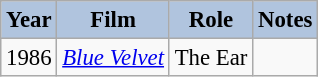<table class="wikitable" style="font-size:95%;">
<tr>
<th style="background:#B0C4DE;">Year</th>
<th style="background:#B0C4DE;">Film</th>
<th style="background:#B0C4DE;">Role</th>
<th style="background:#B0C4DE;">Notes</th>
</tr>
<tr>
<td>1986</td>
<td><em><a href='#'>Blue Velvet</a></em></td>
<td>The Ear</td>
<td></td>
</tr>
</table>
